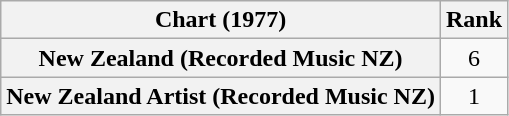<table class="wikitable plainrowheaders">
<tr>
<th>Chart (1977)</th>
<th>Rank</th>
</tr>
<tr>
<th scope="row">New Zealand (Recorded Music NZ)</th>
<td style="text-align:center;">6</td>
</tr>
<tr>
<th scope="row">New Zealand Artist (Recorded Music NZ)</th>
<td style="text-align:center;">1</td>
</tr>
</table>
